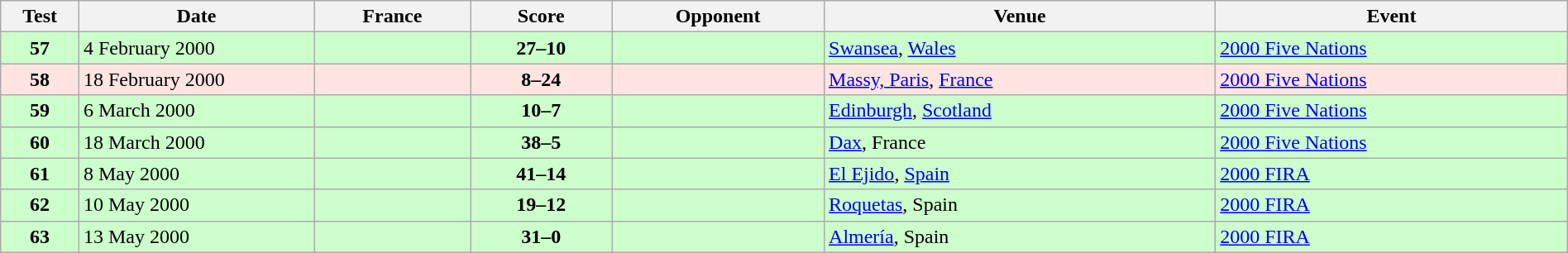<table class="wikitable sortable" style="width:100%">
<tr>
<th style="width:5%">Test</th>
<th style="width:15%">Date</th>
<th style="width:10%">France</th>
<th style="width:9%">Score</th>
<th>Opponent</th>
<th>Venue</th>
<th>Event</th>
</tr>
<tr bgcolor=#ccffcc>
<td align=center><strong>57</strong></td>
<td>4 February 2000</td>
<td></td>
<td align="center"><strong>27–10</strong></td>
<td></td>
<td><a href='#'>Swansea</a>, <a href='#'>Wales</a></td>
<td><a href='#'>2000 Five Nations</a></td>
</tr>
<tr bgcolor=FFE4E1>
<td align=center><strong>58</strong></td>
<td>18 February 2000</td>
<td></td>
<td align="center"><strong>8–24</strong></td>
<td></td>
<td><a href='#'>Massy, Paris</a>, <a href='#'>France</a></td>
<td><a href='#'>2000 Five Nations</a></td>
</tr>
<tr bgcolor=#ccffcc>
<td align=center><strong>59</strong></td>
<td>6 March 2000</td>
<td></td>
<td align="center"><strong>10–7</strong></td>
<td></td>
<td><a href='#'>Edinburgh</a>, <a href='#'>Scotland</a></td>
<td><a href='#'>2000 Five Nations</a></td>
</tr>
<tr bgcolor=#ccffcc>
<td align=center><strong>60</strong></td>
<td>18 March 2000</td>
<td></td>
<td align="center"><strong>38–5</strong></td>
<td></td>
<td><a href='#'>Dax</a>, France</td>
<td><a href='#'>2000 Five Nations</a></td>
</tr>
<tr bgcolor=#ccffcc>
<td align=center><strong>61</strong></td>
<td>8 May 2000</td>
<td></td>
<td align="center"><strong>41–14</strong></td>
<td></td>
<td><a href='#'>El Ejido</a>, <a href='#'>Spain</a></td>
<td><a href='#'>2000 FIRA</a></td>
</tr>
<tr bgcolor=#ccffcc>
<td align=center><strong>62</strong></td>
<td>10 May 2000</td>
<td></td>
<td align="center"><strong>19–12</strong></td>
<td></td>
<td><a href='#'>Roquetas</a>, Spain</td>
<td><a href='#'>2000 FIRA</a></td>
</tr>
<tr bgcolor=#ccffcc>
<td align=center><strong>63</strong></td>
<td>13 May 2000</td>
<td></td>
<td align="center"><strong>31–0</strong></td>
<td></td>
<td><a href='#'>Almería</a>, Spain</td>
<td><a href='#'>2000 FIRA</a></td>
</tr>
</table>
